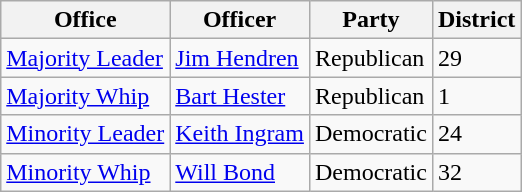<table class="wikitable">
<tr>
<th>Office</th>
<th>Officer</th>
<th>Party</th>
<th>District</th>
</tr>
<tr>
<td><a href='#'>Majority Leader</a></td>
<td><a href='#'>Jim Hendren</a></td>
<td>Republican</td>
<td>29</td>
</tr>
<tr>
<td><a href='#'>Majority Whip</a></td>
<td><a href='#'>Bart Hester</a></td>
<td>Republican</td>
<td>1</td>
</tr>
<tr>
<td><a href='#'>Minority Leader</a></td>
<td><a href='#'>Keith Ingram</a></td>
<td>Democratic</td>
<td>24</td>
</tr>
<tr>
<td><a href='#'>Minority Whip</a></td>
<td><a href='#'>Will Bond</a></td>
<td>Democratic</td>
<td>32</td>
</tr>
</table>
